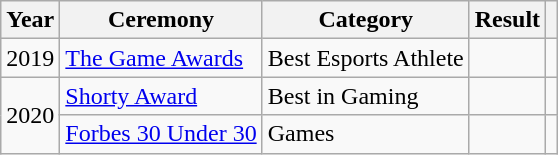<table class="wikitable">
<tr>
<th>Year</th>
<th>Ceremony</th>
<th>Category</th>
<th>Result</th>
<th></th>
</tr>
<tr>
<td>2019</td>
<td><a href='#'>The Game Awards</a></td>
<td>Best Esports Athlete</td>
<td></td>
<td></td>
</tr>
<tr>
<td rowspan="2">2020</td>
<td><a href='#'>Shorty Award</a></td>
<td>Best in Gaming</td>
<td></td>
<td></td>
</tr>
<tr>
<td><a href='#'>Forbes 30 Under 30</a></td>
<td>Games</td>
<td></td>
<td style="text-align:center;"></td>
</tr>
</table>
